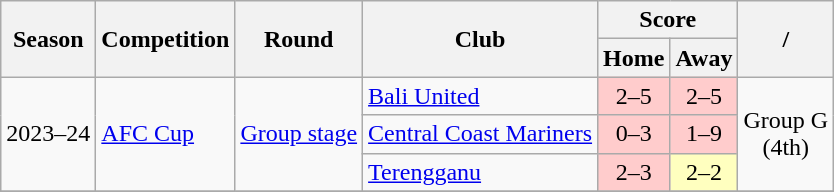<table class="wikitable">
<tr>
<th rowspan="2">Season</th>
<th rowspan="2">Competition</th>
<th rowspan="2">Round</th>
<th rowspan="2">Club</th>
<th colspan="2">Score</th>
<th rowspan="2"> / </th>
</tr>
<tr>
<th>Home</th>
<th>Away</th>
</tr>
<tr>
<td rowspan="3" style="text-align:center;">2023–24</td>
<td rowspan="3"><a href='#'>AFC Cup</a></td>
<td rowspan="3"><a href='#'>Group stage</a></td>
<td> <a href='#'>Bali United</a></td>
<td bgcolor="#FFCCCC" style="text-align:center;">2–5</td>
<td bgcolor="#FFCCCC" style="text-align:center;">2–5</td>
<td rowspan="3;" style="text-align:center;">Group G<br>(4th)</td>
</tr>
<tr>
<td> <a href='#'>Central Coast Mariners</a></td>
<td bgcolor="#FFCCCC" style="text-align:center;">0–3</td>
<td bgcolor="#FFCCCC" style="text-align:center;">1–9</td>
</tr>
<tr>
<td> <a href='#'>Terengganu</a></td>
<td bgcolor="#FFCCCC" style="text-align:center;">2–3</td>
<td bgcolor="#FFFFBF" style="text-align:center;">2–2</td>
</tr>
<tr>
</tr>
</table>
